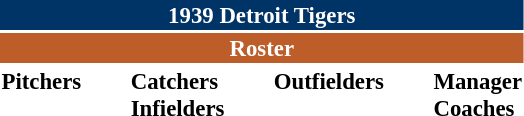<table class="toccolours" style="font-size: 95%;">
<tr>
<th colspan="10" style="background-color: #003366; color: white; text-align: center;">1939 Detroit Tigers</th>
</tr>
<tr>
<td colspan="10" style="background-color: #bd5d29; color: white; text-align: center;"><strong>Roster</strong></td>
</tr>
<tr>
<td valign="top"><strong>Pitchers</strong><br>

















</td>
<td width="25px"></td>
<td valign="top"><strong>Catchers</strong><br>



<strong>Infielders</strong>







</td>
<td width="25px"></td>
<td valign="top"><strong>Outfielders</strong><br>






</td>
<td width="25px"></td>
<td valign="top"><strong>Manager</strong><br>
<strong>Coaches</strong>


</td>
</tr>
</table>
